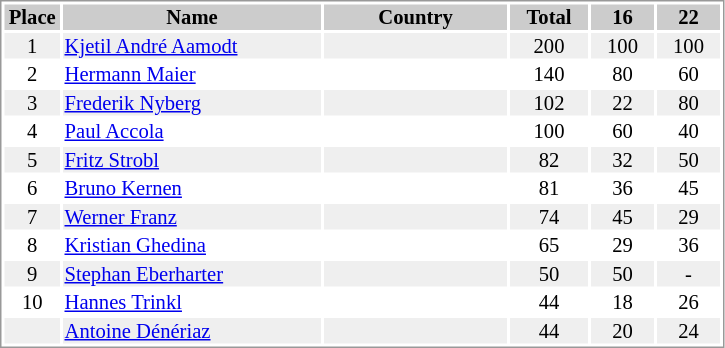<table border="0" style="border: 1px solid #999; background-color:#FFFFFF; text-align:center; font-size:86%; line-height:15px;">
<tr align="center" bgcolor="#CCCCCC">
<th width=35>Place</th>
<th width=170>Name</th>
<th width=120>Country</th>
<th width=50>Total</th>
<th width=40>16</th>
<th width=40>22</th>
</tr>
<tr bgcolor="#EFEFEF">
<td>1</td>
<td align="left"><a href='#'>Kjetil André Aamodt</a></td>
<td align="left"></td>
<td>200</td>
<td>100</td>
<td>100</td>
</tr>
<tr>
<td>2</td>
<td align="left"><a href='#'>Hermann Maier</a></td>
<td align="left"></td>
<td>140</td>
<td>80</td>
<td>60</td>
</tr>
<tr bgcolor="#EFEFEF">
<td>3</td>
<td align="left"><a href='#'>Frederik Nyberg</a></td>
<td align="left"></td>
<td>102</td>
<td>22</td>
<td>80</td>
</tr>
<tr>
<td>4</td>
<td align="left"><a href='#'>Paul Accola</a></td>
<td align="left"> </td>
<td>100</td>
<td>60</td>
<td>40</td>
</tr>
<tr bgcolor="#EFEFEF">
<td>5</td>
<td align="left"><a href='#'>Fritz Strobl</a></td>
<td align="left"></td>
<td>82</td>
<td>32</td>
<td>50</td>
</tr>
<tr>
<td>6</td>
<td align="left"><a href='#'>Bruno Kernen</a></td>
<td align="left"> </td>
<td>81</td>
<td>36</td>
<td>45</td>
</tr>
<tr bgcolor="#EFEFEF">
<td>7</td>
<td align="left"><a href='#'>Werner Franz</a></td>
<td align="left"></td>
<td>74</td>
<td>45</td>
<td>29</td>
</tr>
<tr>
<td>8</td>
<td align="left"><a href='#'>Kristian Ghedina</a></td>
<td align="left"></td>
<td>65</td>
<td>29</td>
<td>36</td>
</tr>
<tr bgcolor="#EFEFEF">
<td>9</td>
<td align="left"><a href='#'>Stephan Eberharter</a></td>
<td align="left"></td>
<td>50</td>
<td>50</td>
<td>-</td>
</tr>
<tr>
<td>10</td>
<td align="left"><a href='#'>Hannes Trinkl</a></td>
<td align="left"></td>
<td>44</td>
<td>18</td>
<td>26</td>
</tr>
<tr bgcolor="#EFEFEF">
<td></td>
<td align="left"><a href='#'>Antoine Dénériaz</a></td>
<td align="left"></td>
<td>44</td>
<td>20</td>
<td>24</td>
</tr>
</table>
